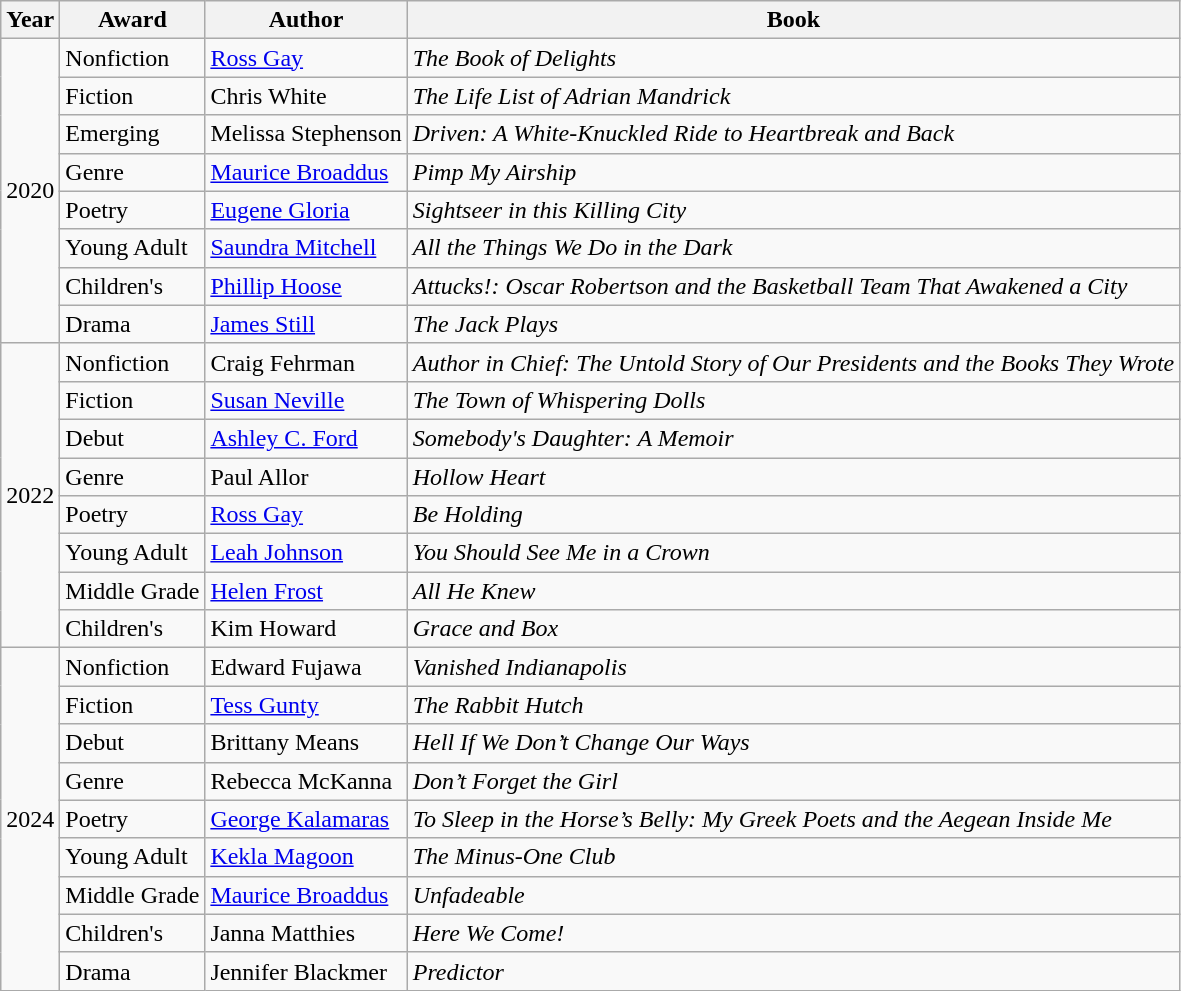<table class="wikitable">
<tr>
<th>Year</th>
<th>Award</th>
<th>Author</th>
<th>Book</th>
</tr>
<tr>
<td rowspan="8">2020</td>
<td>Nonfiction</td>
<td><a href='#'>Ross Gay</a></td>
<td><em>The Book of Delights</em></td>
</tr>
<tr>
<td>Fiction</td>
<td>Chris White</td>
<td><em>The Life List of Adrian Mandrick</em></td>
</tr>
<tr>
<td>Emerging</td>
<td>Melissa Stephenson</td>
<td><em>Driven: A White-Knuckled Ride to Heartbreak and Back</em></td>
</tr>
<tr>
<td>Genre</td>
<td><a href='#'>Maurice Broaddus</a></td>
<td><em>Pimp My Airship</em></td>
</tr>
<tr>
<td>Poetry</td>
<td><a href='#'>Eugene Gloria</a></td>
<td><em>Sightseer in this Killing City</em></td>
</tr>
<tr>
<td>Young Adult</td>
<td><a href='#'>Saundra Mitchell</a></td>
<td><em>All the Things We Do in the Dark</em></td>
</tr>
<tr>
<td>Children's</td>
<td><a href='#'>Phillip Hoose</a></td>
<td><em>Attucks!: Oscar Robertson and the Basketball Team That Awakened a City</em></td>
</tr>
<tr>
<td>Drama</td>
<td><a href='#'>James Still</a></td>
<td><em>The Jack Plays</em></td>
</tr>
<tr>
<td rowspan="8">2022</td>
<td>Nonfiction</td>
<td>Craig Fehrman</td>
<td><em>Author in Chief: The Untold Story of Our Presidents and the Books They Wrote</em></td>
</tr>
<tr>
<td>Fiction</td>
<td><a href='#'>Susan Neville</a></td>
<td><em>The Town of Whispering Dolls</em></td>
</tr>
<tr>
<td>Debut</td>
<td><a href='#'>Ashley C. Ford</a></td>
<td><em>Somebody's Daughter: A Memoir</em></td>
</tr>
<tr>
<td>Genre</td>
<td>Paul Allor</td>
<td><em>Hollow Heart</em></td>
</tr>
<tr>
<td>Poetry</td>
<td><a href='#'>Ross Gay</a></td>
<td><em>Be Holding</em></td>
</tr>
<tr>
<td>Young Adult</td>
<td><a href='#'>Leah Johnson</a></td>
<td><em>You Should See Me in a Crown</em></td>
</tr>
<tr>
<td>Middle Grade</td>
<td><a href='#'>Helen Frost</a></td>
<td><em>All He Knew</em></td>
</tr>
<tr>
<td>Children's</td>
<td>Kim Howard</td>
<td><em>Grace and Box</em></td>
</tr>
<tr>
<td rowspan="9">2024</td>
<td>Nonfiction</td>
<td>Edward Fujawa</td>
<td><em>Vanished Indianapolis</em></td>
</tr>
<tr>
<td>Fiction</td>
<td><a href='#'>Tess Gunty</a></td>
<td><em>The Rabbit Hutch</em></td>
</tr>
<tr>
<td>Debut</td>
<td>Brittany Means</td>
<td><em>Hell If We Don’t Change Our Ways</em></td>
</tr>
<tr>
<td>Genre</td>
<td>Rebecca McKanna</td>
<td><em>Don’t Forget the Girl</em></td>
</tr>
<tr>
<td>Poetry</td>
<td><a href='#'>George Kalamaras</a></td>
<td><em>To Sleep in the Horse’s Belly: My Greek Poets and the Aegean Inside Me</em></td>
</tr>
<tr>
<td>Young Adult</td>
<td><a href='#'>Kekla Magoon</a></td>
<td><em>The Minus-One Club</em></td>
</tr>
<tr>
<td>Middle Grade</td>
<td><a href='#'>Maurice Broaddus</a></td>
<td><em>Unfadeable</em></td>
</tr>
<tr>
<td>Children's</td>
<td>Janna Matthies</td>
<td><em>Here We Come!</em></td>
</tr>
<tr>
<td>Drama</td>
<td>Jennifer Blackmer</td>
<td><em>Predictor</em></td>
</tr>
</table>
